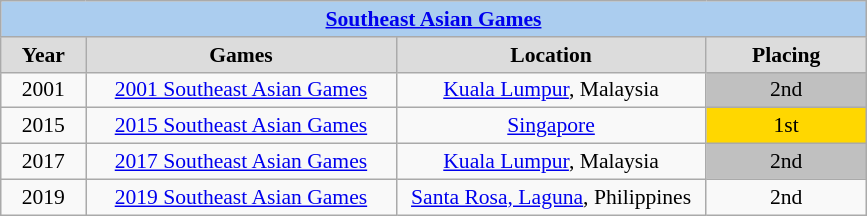<table class=wikitable style="text-align:center; font-size:90%">
<tr>
<th colspan=4 style=background:#ABCDEF><a href='#'>Southeast Asian Games</a></th>
</tr>
<tr>
<th width=50 style=background:gainsboro>Year</th>
<th width=200 style=background:gainsboro>Games</th>
<th width=200 style=background:gainsboro>Location</th>
<th width=100 style=background:gainsboro>Placing</th>
</tr>
<tr>
<td>2001</td>
<td><a href='#'>2001 Southeast Asian Games</a></td>
<td><a href='#'>Kuala Lumpur</a>, Malaysia</td>
<td bgcolor=silver> 2nd</td>
</tr>
<tr>
<td>2015</td>
<td><a href='#'>2015 Southeast Asian Games</a></td>
<td><a href='#'>Singapore</a></td>
<td bgcolor=gold> 1st</td>
</tr>
<tr>
<td>2017</td>
<td><a href='#'>2017 Southeast Asian Games</a></td>
<td><a href='#'>Kuala Lumpur</a>, Malaysia</td>
<td bgcolor=silver> 2nd</td>
</tr>
<tr>
<td>2019</td>
<td><a href='#'>2019 Southeast Asian Games</a></td>
<td><a href='#'>Santa Rosa, Laguna</a>, Philippines</td>
<td> 2nd</td>
</tr>
</table>
